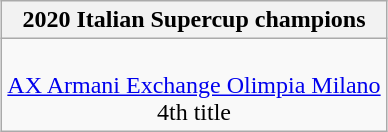<table class=wikitable style="text-align:center; margin:auto">
<tr>
<th>2020 Italian Supercup champions</th>
</tr>
<tr>
<td align = center> <br> <a href='#'>AX Armani Exchange Olimpia Milano</a> <br> 4th title</td>
</tr>
</table>
